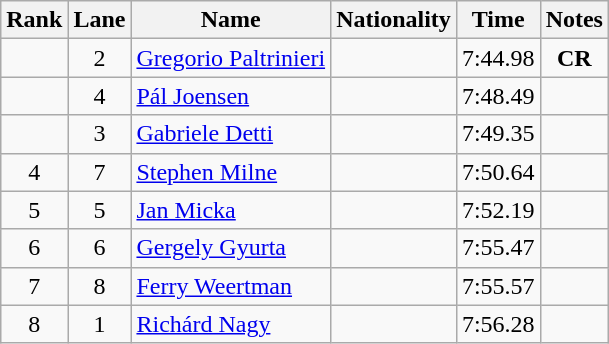<table class="wikitable sortable" style="text-align:center">
<tr>
<th>Rank</th>
<th>Lane</th>
<th>Name</th>
<th>Nationality</th>
<th>Time</th>
<th>Notes</th>
</tr>
<tr>
<td></td>
<td>2</td>
<td align=left><a href='#'>Gregorio Paltrinieri</a></td>
<td align=left></td>
<td>7:44.98</td>
<td><strong>CR</strong></td>
</tr>
<tr>
<td></td>
<td>4</td>
<td align=left><a href='#'>Pál Joensen</a></td>
<td align=left></td>
<td>7:48.49</td>
<td></td>
</tr>
<tr>
<td></td>
<td>3</td>
<td align=left><a href='#'>Gabriele Detti</a></td>
<td align=left></td>
<td>7:49.35</td>
<td></td>
</tr>
<tr>
<td>4</td>
<td>7</td>
<td align=left><a href='#'>Stephen Milne</a></td>
<td align=left></td>
<td>7:50.64</td>
<td></td>
</tr>
<tr>
<td>5</td>
<td>5</td>
<td align=left><a href='#'>Jan Micka</a></td>
<td align=left></td>
<td>7:52.19</td>
<td></td>
</tr>
<tr>
<td>6</td>
<td>6</td>
<td align=left><a href='#'>Gergely Gyurta</a></td>
<td align=left></td>
<td>7:55.47</td>
<td></td>
</tr>
<tr>
<td>7</td>
<td>8</td>
<td align=left><a href='#'>Ferry Weertman</a></td>
<td align=left></td>
<td>7:55.57</td>
<td></td>
</tr>
<tr>
<td>8</td>
<td>1</td>
<td align=left><a href='#'>Richárd Nagy</a></td>
<td align=left></td>
<td>7:56.28</td>
<td></td>
</tr>
</table>
